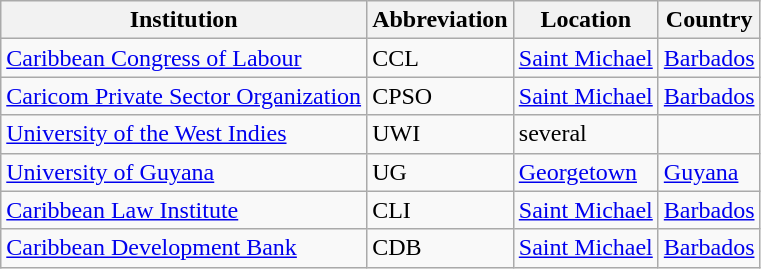<table class="wikitable sortable">
<tr>
<th>Institution</th>
<th>Abbreviation</th>
<th>Location</th>
<th>Country</th>
</tr>
<tr>
<td><a href='#'>Caribbean Congress of Labour</a></td>
<td>CCL</td>
<td><a href='#'>Saint Michael</a></td>
<td><a href='#'>Barbados</a></td>
</tr>
<tr>
<td><a href='#'>Caricom Private Sector Organization</a></td>
<td>CPSO</td>
<td><a href='#'>Saint Michael</a></td>
<td><a href='#'>Barbados</a></td>
</tr>
<tr>
<td><a href='#'>University of the West Indies</a></td>
<td>UWI</td>
<td>several</td>
<td></td>
</tr>
<tr>
<td><a href='#'>University of Guyana</a></td>
<td>UG</td>
<td><a href='#'>Georgetown</a></td>
<td><a href='#'>Guyana</a></td>
</tr>
<tr>
<td><a href='#'>Caribbean Law Institute</a></td>
<td>CLI</td>
<td><a href='#'>Saint Michael</a></td>
<td><a href='#'>Barbados</a></td>
</tr>
<tr>
<td><a href='#'>Caribbean Development Bank</a></td>
<td>CDB</td>
<td><a href='#'>Saint Michael</a></td>
<td><a href='#'>Barbados</a></td>
</tr>
</table>
